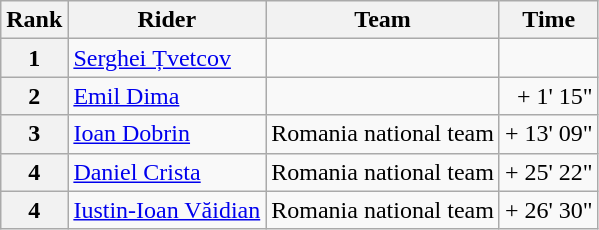<table class="wikitable">
<tr>
<th scope="col">Rank</th>
<th scope="col">Rider</th>
<th scope="col">Team</th>
<th scope="col">Time</th>
</tr>
<tr>
<th scope="row">1</th>
<td><a href='#'>Serghei Țvetcov</a> </td>
<td></td>
<td align="right"></td>
</tr>
<tr>
<th scope="row">2</th>
<td><a href='#'>Emil Dima</a></td>
<td></td>
<td align="right">+ 1' 15"</td>
</tr>
<tr>
<th scope="row">3</th>
<td><a href='#'>Ioan Dobrin</a></td>
<td>Romania national team</td>
<td align="right">+ 13' 09"</td>
</tr>
<tr>
<th scope="row">4</th>
<td><a href='#'>Daniel Crista</a></td>
<td>Romania national team</td>
<td align="right">+ 25' 22"</td>
</tr>
<tr>
<th scope="row">4</th>
<td><a href='#'>Iustin-Ioan Văidian</a></td>
<td>Romania national team</td>
<td align="right">+ 26' 30"</td>
</tr>
</table>
